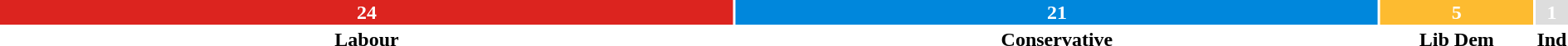<table style="width:100%; text-align:center;">
<tr style="color:white;">
<td style="background:#DC241F; width:47.06%;"><strong>24</strong></td>
<td style="background:#0087DC; width:41.18%;"><strong>21</strong></td>
<td style="background:#FDBB30; width:9.80%;"><strong>5</strong></td>
<td style="background:#DDDDDD; width:1.96%;"><strong>1</strong></td>
</tr>
<tr>
<td><span><strong>Labour</strong></span></td>
<td><span><strong>Conservative</strong></span></td>
<td><span><strong>Lib Dem</strong></span></td>
<td><span><strong>Ind</strong></span></td>
</tr>
</table>
